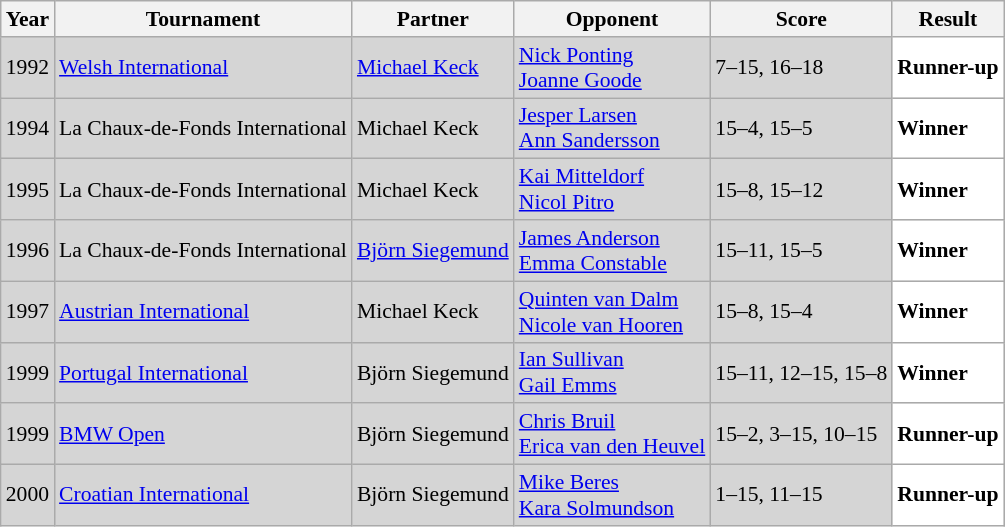<table class="sortable wikitable" style="font-size: 90%;">
<tr>
<th>Year</th>
<th>Tournament</th>
<th>Partner</th>
<th>Opponent</th>
<th>Score</th>
<th>Result</th>
</tr>
<tr style="background:#D5D5D5">
<td align="center">1992</td>
<td align="left"><a href='#'>Welsh International</a></td>
<td align="left"> <a href='#'>Michael Keck</a></td>
<td align="left"> <a href='#'>Nick Ponting</a> <br>  <a href='#'>Joanne Goode</a></td>
<td align="left">7–15, 16–18</td>
<td style="text-align:left; background:white"> <strong>Runner-up</strong></td>
</tr>
<tr style="background:#D5D5D5">
<td align="center">1994</td>
<td align="left">La Chaux-de-Fonds International</td>
<td align="left"> Michael Keck</td>
<td align="left"> <a href='#'>Jesper Larsen</a> <br>  <a href='#'>Ann Sandersson</a></td>
<td align="left">15–4, 15–5</td>
<td style="text-align:left; background:white"> <strong>Winner</strong></td>
</tr>
<tr style="background:#D5D5D5">
<td align="center">1995</td>
<td align="left">La Chaux-de-Fonds International</td>
<td align="left"> Michael Keck</td>
<td align="left"> <a href='#'>Kai Mitteldorf</a> <br>  <a href='#'>Nicol Pitro</a></td>
<td align="left">15–8, 15–12</td>
<td style="text-align:left; background:white"> <strong>Winner</strong></td>
</tr>
<tr style="background:#D5D5D5">
<td align="center">1996</td>
<td align="left">La Chaux-de-Fonds International</td>
<td align="left"> <a href='#'>Björn Siegemund</a></td>
<td align="left"> <a href='#'>James Anderson</a> <br>  <a href='#'>Emma Constable</a></td>
<td align="left">15–11, 15–5</td>
<td style="text-align:left; background:white"> <strong>Winner</strong></td>
</tr>
<tr style="background:#D5D5D5">
<td align="center">1997</td>
<td align="left"><a href='#'>Austrian International</a></td>
<td align="left"> Michael Keck</td>
<td align="left"> <a href='#'>Quinten van Dalm</a> <br>  <a href='#'>Nicole van Hooren</a></td>
<td align="left">15–8, 15–4</td>
<td style="text-align:left; background:white"> <strong>Winner</strong></td>
</tr>
<tr style="background:#D5D5D5">
<td align="center">1999</td>
<td align="left"><a href='#'>Portugal International</a></td>
<td align="left"> Björn Siegemund</td>
<td align="left"> <a href='#'>Ian Sullivan</a> <br>  <a href='#'>Gail Emms</a></td>
<td align="left">15–11, 12–15, 15–8</td>
<td style="text-align:left; background:white"> <strong>Winner</strong></td>
</tr>
<tr style="background:#D5D5D5">
<td align="center">1999</td>
<td align="left"><a href='#'>BMW Open</a></td>
<td align="left"> Björn Siegemund</td>
<td align="left"> <a href='#'>Chris Bruil</a> <br>  <a href='#'>Erica van den Heuvel</a></td>
<td align="left">15–2, 3–15, 10–15</td>
<td style="text-align:left; background:white"> <strong>Runner-up</strong></td>
</tr>
<tr style="background:#D5D5D5">
<td align="center">2000</td>
<td align="left"><a href='#'>Croatian International</a></td>
<td align="left"> Björn Siegemund</td>
<td align="left"> <a href='#'>Mike Beres</a> <br>  <a href='#'>Kara Solmundson</a></td>
<td align="left">1–15, 11–15</td>
<td style="text-align:left; background:white"> <strong>Runner-up</strong></td>
</tr>
</table>
